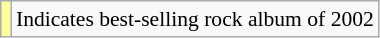<table class="wikitable" style="font-size:90%;">
<tr>
<td style="background-color:#FFFF99"></td>
<td>Indicates best-selling rock album of 2002</td>
</tr>
</table>
